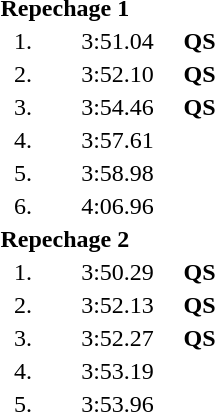<table style="text-align:center">
<tr>
<td colspan=4 align=left><strong>Repechage 1</strong></td>
</tr>
<tr>
<td width=30>1.</td>
<td align=left></td>
<td width=80>3:51.04</td>
<td><strong>QS</strong></td>
</tr>
<tr>
<td>2.</td>
<td align=left></td>
<td>3:52.10</td>
<td><strong>QS</strong></td>
</tr>
<tr>
<td>3.</td>
<td align=left></td>
<td>3:54.46</td>
<td><strong>QS</strong></td>
</tr>
<tr>
<td>4.</td>
<td align=left></td>
<td>3:57.61</td>
<td></td>
</tr>
<tr>
<td>5.</td>
<td align=left></td>
<td>3:58.98</td>
<td></td>
</tr>
<tr>
<td>6.</td>
<td align=left></td>
<td>4:06.96</td>
<td></td>
</tr>
<tr>
<td colspan=4 align=left><strong>Repechage 2</strong></td>
</tr>
<tr>
<td>1.</td>
<td align=left></td>
<td>3:50.29</td>
<td><strong>QS</strong></td>
</tr>
<tr>
<td>2.</td>
<td align=left></td>
<td>3:52.13</td>
<td><strong>QS</strong></td>
</tr>
<tr>
<td>3.</td>
<td align=left></td>
<td>3:52.27</td>
<td><strong>QS</strong></td>
</tr>
<tr>
<td>4.</td>
<td align=left></td>
<td>3:53.19</td>
<td></td>
</tr>
<tr>
<td>5.</td>
<td align=left></td>
<td>3:53.96</td>
<td></td>
</tr>
</table>
